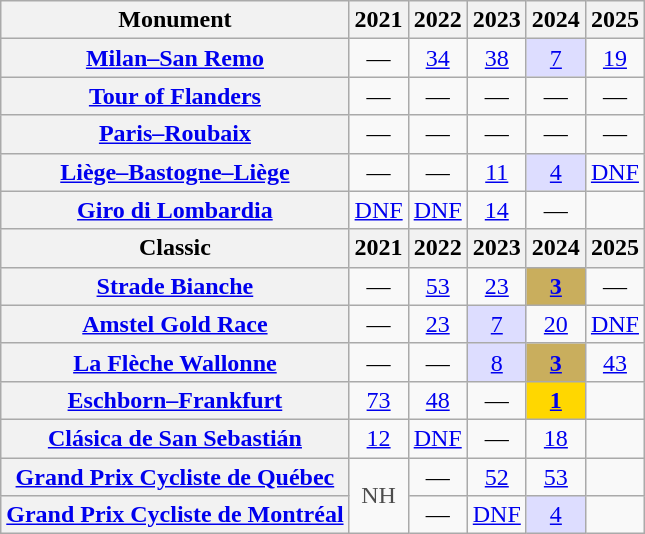<table class="wikitable plainrowheaders">
<tr>
<th>Monument</th>
<th scope="col">2021</th>
<th scope="col">2022</th>
<th scope="col">2023</th>
<th scope="col">2024</th>
<th scope="col">2025</th>
</tr>
<tr style="text-align:center;">
<th scope="row"><a href='#'>Milan–San Remo</a></th>
<td>—</td>
<td><a href='#'>34</a></td>
<td><a href='#'>38</a></td>
<td style="background:#ddf;"><a href='#'>7</a></td>
<td><a href='#'>19</a></td>
</tr>
<tr style="text-align:center;">
<th scope="row"><a href='#'>Tour of Flanders</a></th>
<td>—</td>
<td>—</td>
<td>—</td>
<td>—</td>
<td>—</td>
</tr>
<tr style="text-align:center;">
<th scope="row"><a href='#'>Paris–Roubaix</a></th>
<td>—</td>
<td>—</td>
<td>—</td>
<td>—</td>
<td>—</td>
</tr>
<tr style="text-align:center;">
<th scope="row"><a href='#'>Liège–Bastogne–Liège</a></th>
<td>—</td>
<td>—</td>
<td><a href='#'>11</a></td>
<td style="background:#ddf;"><a href='#'>4</a></td>
<td><a href='#'>DNF</a></td>
</tr>
<tr style="text-align:center;">
<th scope="row"><a href='#'>Giro di Lombardia</a></th>
<td><a href='#'>DNF</a></td>
<td><a href='#'>DNF</a></td>
<td><a href='#'>14</a></td>
<td>—</td>
<td></td>
</tr>
<tr>
<th>Classic</th>
<th scope="col">2021</th>
<th scope="col">2022</th>
<th scope="col">2023</th>
<th scope="col">2024</th>
<th scope="col">2025</th>
</tr>
<tr style="text-align:center;">
<th scope="row"><a href='#'>Strade Bianche</a></th>
<td>—</td>
<td><a href='#'>53</a></td>
<td><a href='#'>23</a></td>
<td style="background:#C9AE5D;"><a href='#'><strong>3</strong></a></td>
<td>—</td>
</tr>
<tr style="text-align:center;">
<th scope="row"><a href='#'>Amstel Gold Race</a></th>
<td>—</td>
<td><a href='#'>23</a></td>
<td style="background:#ddf;"><a href='#'>7</a></td>
<td><a href='#'>20</a></td>
<td><a href='#'>DNF</a></td>
</tr>
<tr style="text-align:center;">
<th scope="row"><a href='#'>La Flèche Wallonne</a></th>
<td>—</td>
<td>—</td>
<td style="background:#ddf;"><a href='#'>8</a></td>
<td style="background:#C9AE5D;"><a href='#'><strong>3</strong></a></td>
<td><a href='#'>43</a></td>
</tr>
<tr style="text-align:center;">
<th scope="row"><a href='#'>Eschborn–Frankfurt</a></th>
<td><a href='#'>73</a></td>
<td><a href='#'>48</a></td>
<td>—</td>
<td style="background:gold;"><a href='#'><strong>1</strong></a></td>
<td></td>
</tr>
<tr style="text-align:center;">
<th scope="row"><a href='#'>Clásica de San Sebastián</a></th>
<td><a href='#'>12</a></td>
<td><a href='#'>DNF</a></td>
<td>—</td>
<td><a href='#'>18</a></td>
<td></td>
</tr>
<tr style="text-align:center;">
<th scope="row"><a href='#'>Grand Prix Cycliste de Québec</a></th>
<td style="color:#4d4d4d;" rowspan=2>NH</td>
<td>—</td>
<td><a href='#'>52</a></td>
<td><a href='#'>53</a></td>
<td></td>
</tr>
<tr style="text-align:center;">
<th scope="row"><a href='#'>Grand Prix Cycliste de Montréal</a></th>
<td>—</td>
<td><a href='#'>DNF</a></td>
<td style="background:#ddf;"><a href='#'>4</a></td>
<td></td>
</tr>
</table>
